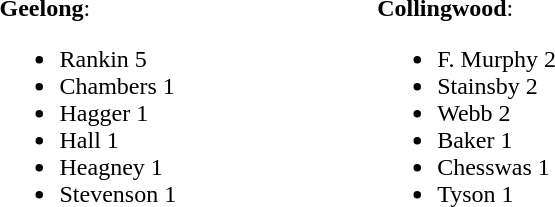<table width="40%">
<tr>
<td valign="top" width="30%"><br><strong>Geelong</strong>:<ul><li>Rankin 5</li><li>Chambers 1</li><li>Hagger 1</li><li>Hall 1</li><li>Heagney 1</li><li>Stevenson 1</li></ul></td>
<td valign="top" width="30%"><br><strong>Collingwood</strong>:<ul><li>F. Murphy 2</li><li>Stainsby 2</li><li>Webb 2</li><li>Baker 1</li><li>Chesswas 1</li><li>Tyson 1</li></ul></td>
</tr>
</table>
